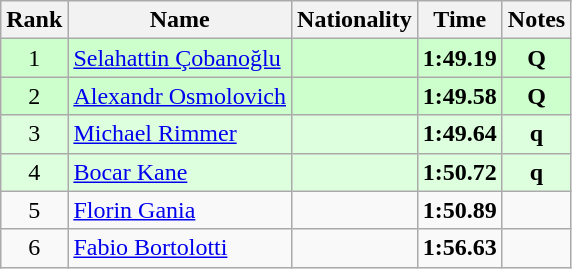<table class="wikitable sortable" style="text-align:center">
<tr>
<th>Rank</th>
<th>Name</th>
<th>Nationality</th>
<th>Time</th>
<th>Notes</th>
</tr>
<tr bgcolor=ccffcc>
<td>1</td>
<td align=left><a href='#'>Selahattin Çobanoğlu</a></td>
<td align=left></td>
<td><strong>1:49.19</strong></td>
<td><strong>Q</strong></td>
</tr>
<tr bgcolor=ccffcc>
<td>2</td>
<td align=left><a href='#'>Alexandr Osmolovich</a></td>
<td align=left></td>
<td><strong>1:49.58</strong></td>
<td><strong>Q</strong></td>
</tr>
<tr bgcolor=ddffdd>
<td>3</td>
<td align=left><a href='#'>Michael Rimmer</a></td>
<td align=left></td>
<td><strong>1:49.64</strong></td>
<td><strong>q</strong></td>
</tr>
<tr bgcolor=ddffdd>
<td>4</td>
<td align=left><a href='#'>Bocar Kane</a></td>
<td align=left></td>
<td><strong>1:50.72</strong></td>
<td><strong>q</strong></td>
</tr>
<tr>
<td>5</td>
<td align=left><a href='#'>Florin Gania</a></td>
<td align=left></td>
<td><strong>1:50.89</strong></td>
<td></td>
</tr>
<tr>
<td>6</td>
<td align=left><a href='#'>Fabio Bortolotti</a></td>
<td align=left></td>
<td><strong>1:56.63</strong></td>
<td></td>
</tr>
</table>
